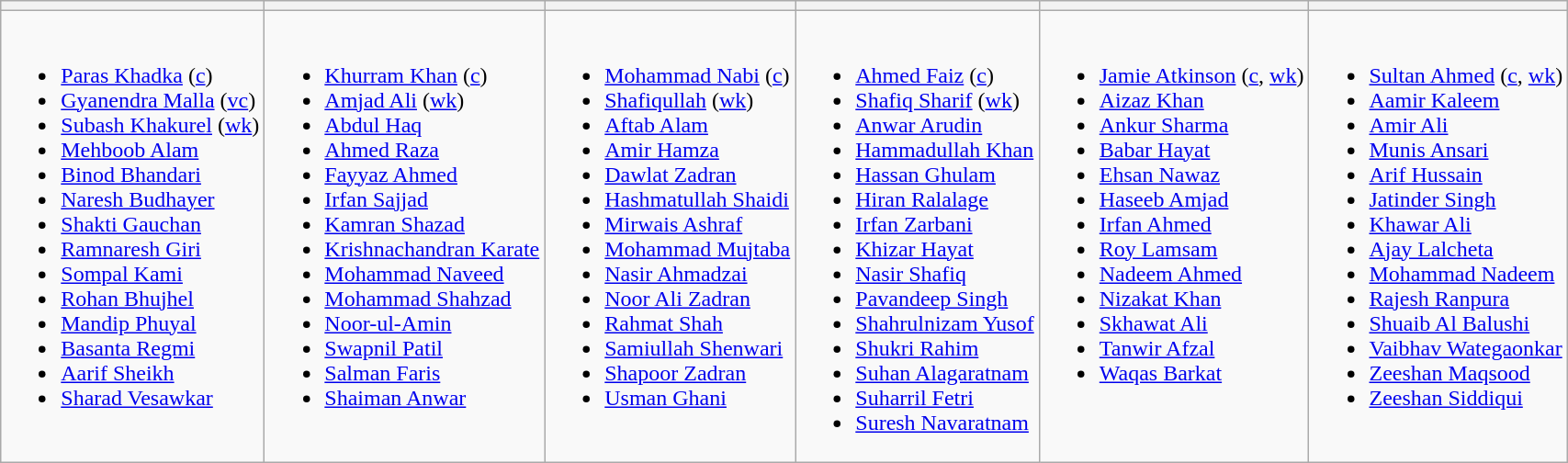<table class="wikitable">
<tr>
<th></th>
<th></th>
<th></th>
<th></th>
<th></th>
<th></th>
</tr>
<tr>
<td valign=top><br><ul><li><a href='#'>Paras Khadka</a> (<a href='#'>c</a>)</li><li><a href='#'>Gyanendra Malla</a> (<a href='#'>vc</a>)</li><li><a href='#'>Subash Khakurel</a> (<a href='#'>wk</a>)</li><li><a href='#'>Mehboob Alam</a></li><li><a href='#'>Binod Bhandari</a></li><li><a href='#'>Naresh Budhayer</a></li><li><a href='#'>Shakti Gauchan</a></li><li><a href='#'>Ramnaresh Giri</a></li><li><a href='#'>Sompal Kami</a></li><li><a href='#'>Rohan Bhujhel</a></li><li><a href='#'>Mandip Phuyal</a></li><li><a href='#'>Basanta Regmi</a></li><li><a href='#'>Aarif Sheikh</a></li><li><a href='#'>Sharad Vesawkar</a></li></ul></td>
<td valign=top><br><ul><li><a href='#'>Khurram Khan</a> (<a href='#'>c</a>)</li><li><a href='#'>Amjad Ali</a> (<a href='#'>wk</a>)</li><li><a href='#'>Abdul Haq</a></li><li><a href='#'>Ahmed Raza</a></li><li><a href='#'>Fayyaz Ahmed</a></li><li><a href='#'>Irfan Sajjad</a></li><li><a href='#'>Kamran Shazad</a></li><li><a href='#'>Krishnachandran Karate</a></li><li><a href='#'>Mohammad Naveed</a></li><li><a href='#'>Mohammad Shahzad</a></li><li><a href='#'>Noor-ul-Amin</a></li><li><a href='#'>Swapnil Patil</a></li><li><a href='#'>Salman Faris</a></li><li><a href='#'>Shaiman Anwar</a></li></ul></td>
<td valign=top><br><ul><li><a href='#'>Mohammad Nabi</a> (<a href='#'>c</a>)</li><li><a href='#'>Shafiqullah</a> (<a href='#'>wk</a>)</li><li><a href='#'>Aftab Alam</a></li><li><a href='#'>Amir Hamza</a></li><li><a href='#'>Dawlat Zadran</a></li><li><a href='#'>Hashmatullah Shaidi</a></li><li><a href='#'>Mirwais Ashraf</a></li><li><a href='#'>Mohammad Mujtaba</a></li><li><a href='#'>Nasir Ahmadzai</a></li><li><a href='#'>Noor Ali Zadran</a></li><li><a href='#'>Rahmat Shah</a></li><li><a href='#'>Samiullah Shenwari</a></li><li><a href='#'>Shapoor Zadran</a></li><li><a href='#'>Usman Ghani</a></li></ul></td>
<td valign=top><br><ul><li><a href='#'>Ahmed Faiz</a> (<a href='#'>c</a>)</li><li><a href='#'>Shafiq Sharif</a> (<a href='#'>wk</a>)</li><li><a href='#'>Anwar Arudin</a></li><li><a href='#'>Hammadullah Khan</a></li><li><a href='#'>Hassan Ghulam</a></li><li><a href='#'>Hiran Ralalage</a></li><li><a href='#'>Irfan Zarbani</a></li><li><a href='#'>Khizar Hayat</a></li><li><a href='#'>Nasir Shafiq</a></li><li><a href='#'>Pavandeep Singh</a></li><li><a href='#'>Shahrulnizam Yusof</a></li><li><a href='#'>Shukri Rahim</a></li><li><a href='#'>Suhan Alagaratnam</a></li><li><a href='#'>Suharril Fetri</a></li><li><a href='#'>Suresh Navaratnam</a></li></ul></td>
<td valign=top><br><ul><li><a href='#'>Jamie Atkinson</a> (<a href='#'>c</a>, <a href='#'>wk</a>)</li><li><a href='#'>Aizaz Khan</a></li><li><a href='#'>Ankur Sharma</a></li><li><a href='#'>Babar Hayat</a></li><li><a href='#'>Ehsan Nawaz</a></li><li><a href='#'>Haseeb Amjad</a></li><li><a href='#'>Irfan Ahmed</a></li><li><a href='#'>Roy Lamsam</a></li><li><a href='#'>Nadeem Ahmed</a></li><li><a href='#'>Nizakat Khan</a></li><li><a href='#'>Skhawat Ali</a></li><li><a href='#'>Tanwir Afzal</a></li><li><a href='#'>Waqas Barkat</a></li></ul></td>
<td valign=top><br><ul><li><a href='#'>Sultan Ahmed</a> (<a href='#'>c</a>, <a href='#'>wk</a>)</li><li><a href='#'>Aamir Kaleem</a></li><li><a href='#'>Amir Ali</a></li><li><a href='#'>Munis Ansari</a></li><li><a href='#'>Arif Hussain</a></li><li><a href='#'>Jatinder Singh</a></li><li><a href='#'>Khawar Ali</a></li><li><a href='#'>Ajay Lalcheta</a></li><li><a href='#'>Mohammad Nadeem</a></li><li><a href='#'>Rajesh Ranpura</a></li><li><a href='#'>Shuaib Al Balushi</a></li><li><a href='#'>Vaibhav Wategaonkar</a></li><li><a href='#'>Zeeshan Maqsood</a></li><li><a href='#'>Zeeshan Siddiqui</a></li></ul></td>
</tr>
</table>
